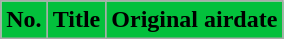<table class="wikitable plainrowheaders">
<tr>
<th style="background: #03C03C;">No.</th>
<th style="background: #03C03C;">Title</th>
<th style="background: #03C03C;">Original airdate<br>




</th>
</tr>
</table>
